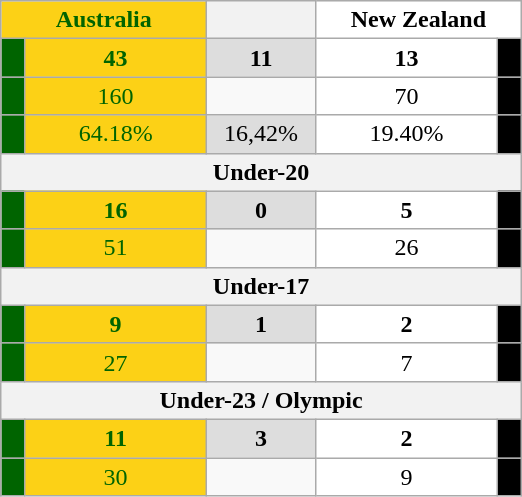<table class="wikitable" style="text-align:center">
<tr>
<td style="background:#FCD116; color:#006400;" colspan=2 width=130><strong> Australia</strong></td>
<th width=65></th>
<td style="background:#FFF; color:#000;" colspan=2 width=130><strong>New Zealand </strong></td>
</tr>
<tr>
<th style="background:#006400; color:#FCD116;"></th>
<td style="background:#FCD116; color:#006400;"><strong>43</strong></td>
<td style="background:#DDD; color:#000;"><strong>11</strong></td>
<td style="background:#FFF; color:#000;"><strong>13</strong></td>
<th style="background:#000; color:#FFF;"></th>
</tr>
<tr>
<th style="background:#006400; color:#FCD116;"></th>
<td style="background:#FCD116; color:#006400;">160</td>
<td></td>
<td style="background:#FFF; color:#000;">70</td>
<th style="background:#000; color:#FFF;"></th>
</tr>
<tr>
<th style="background:#006400; color:#FCD116;"></th>
<td style="background:#FCD116; color:#006400;">64.18%</td>
<td style="background:#DDD; color:#000;">16,42%</td>
<td style="background:#FFF; color:#000;">19.40%</td>
<th style="background:#000; color:#FFF;"></th>
</tr>
<tr>
<th colspan=5>Under-20</th>
</tr>
<tr>
<th style="background:#006400; color:#FCD116;"></th>
<td style="background:#FCD116; color:#006400;"><strong>16</strong></td>
<td style="background:#DDD; color:#000;"><strong>0</strong></td>
<td style="background:#FFF; color:#000;"><strong>5</strong></td>
<th style="background:#000; color:#FFF;"></th>
</tr>
<tr>
<th style="background:#006400; color:#FCD116;"></th>
<td style="background:#FCD116; color:#006400;">51</td>
<td></td>
<td style="background:#FFF; color:#000;">26</td>
<th style="background:#000; color:#FFF;"></th>
</tr>
<tr>
<th colspan=5>Under-17</th>
</tr>
<tr>
<th style="background:#006400; color:#FCD116;"></th>
<td style="background:#FCD116; color:#006400;"><strong>9</strong></td>
<td style="background:#DDD; color:#000;"><strong>1</strong></td>
<td style="background:#FFF; color:#000;"><strong>2</strong></td>
<th style="background:#000; color:#FFF;"></th>
</tr>
<tr>
<th style="background:#006400; color:#FCD116;"></th>
<td style="background:#FCD116; color:#006400;">27</td>
<td></td>
<td style="background:#FFF; color:#000;">7</td>
<th style="background:#000; color:#FFF;"></th>
</tr>
<tr>
<th colspan=5>Under-23 / Olympic</th>
</tr>
<tr>
<th style="background:#006400; color:#FCD116;"></th>
<td style="background:#FCD116; color:#006400;"><strong>11</strong></td>
<td style="background:#DDD; color:#000;"><strong>3</strong></td>
<td style="background:#FFF; color:#000;"><strong>2</strong></td>
<th style="background:#000; color:#FFF;"></th>
</tr>
<tr>
<th style="background:#006400; color:#FCD116;"></th>
<td style="background:#FCD116; color:#006400;">30</td>
<td></td>
<td style="background:#FFF; color:#000;">9</td>
<th style="background:#000; color:#FFF;"></th>
</tr>
</table>
